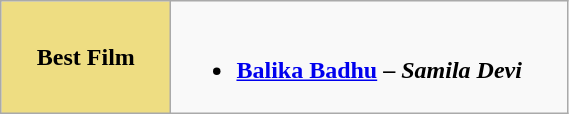<table class="wikitable" width="30%"  |>
<tr>
<th !  style="background:#eedd82; text-align:center; width:30%;">Best Film</th>
<td valign="top"><br><ul><li><strong><a href='#'>Balika Badhu</a> – <em>Samila Devi<strong><em></li></ul></td>
</tr>
</table>
